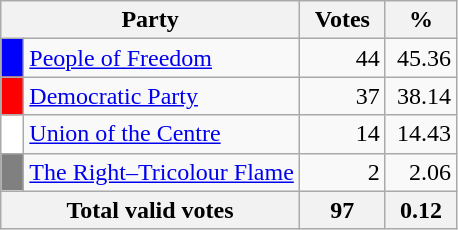<table class="wikitable">
<tr>
<th colspan="2" style="width: 130px">Party</th>
<th style="width: 50px">Votes</th>
<th style="width: 40px">%</th>
</tr>
<tr>
<td style="background-color:blue">  </td>
<td style="text-align: left"><a href='#'>People of Freedom</a></td>
<td style="text-align: right">44</td>
<td style="text-align: right">45.36</td>
</tr>
<tr>
<td style="background-color:red">  </td>
<td style="text-align: left"><a href='#'>Democratic Party</a></td>
<td style="text-align: right">37</td>
<td style="text-align: right">38.14</td>
</tr>
<tr>
<td style="background-color:white">  </td>
<td style="text-align: left"><a href='#'>Union of the Centre</a></td>
<td align="right">14</td>
<td align="right">14.43</td>
</tr>
<tr>
<td style="background-color:grey">  </td>
<td style="text-align: left"><a href='#'>The Right–Tricolour Flame</a></td>
<td align="right">2</td>
<td align="right">2.06</td>
</tr>
<tr bgcolor="white">
<th align="right" colspan=2>Total valid votes</th>
<th align="right">97</th>
<th align="right">0.12</th>
</tr>
</table>
